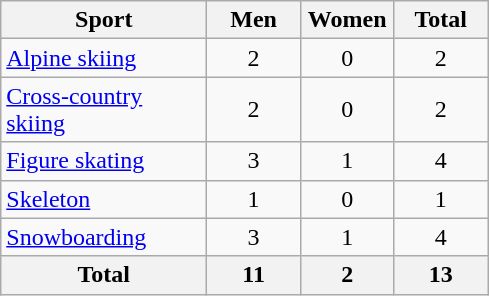<table class="wikitable sortable" style="text-align:center;">
<tr>
<th width=130>Sport</th>
<th width=55>Men</th>
<th width=55>Women</th>
<th width=55>Total</th>
</tr>
<tr>
<td align=left><a href='#'>Alpine skiing</a></td>
<td>2</td>
<td>0</td>
<td>2</td>
</tr>
<tr>
<td align=left><a href='#'>Cross-country skiing</a></td>
<td>2</td>
<td>0</td>
<td>2</td>
</tr>
<tr>
<td align=left><a href='#'>Figure skating</a></td>
<td>3</td>
<td>1</td>
<td>4</td>
</tr>
<tr>
<td align=left><a href='#'>Skeleton</a></td>
<td>1</td>
<td>0</td>
<td>1</td>
</tr>
<tr>
<td align=left><a href='#'>Snowboarding</a></td>
<td>3</td>
<td>1</td>
<td>4</td>
</tr>
<tr>
<th>Total</th>
<th>11</th>
<th>2</th>
<th>13</th>
</tr>
</table>
